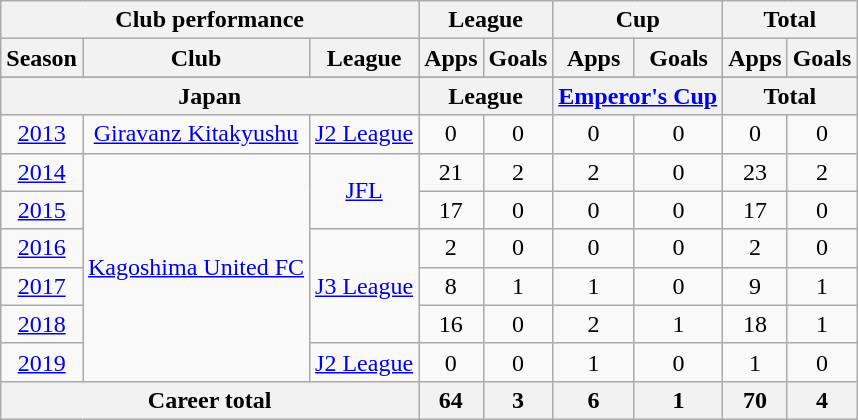<table class="wikitable" style="text-align:center">
<tr>
<th colspan=3>Club performance</th>
<th colspan=2>League</th>
<th colspan=2>Cup</th>
<th colspan=2>Total</th>
</tr>
<tr>
<th>Season</th>
<th>Club</th>
<th>League</th>
<th>Apps</th>
<th>Goals</th>
<th>Apps</th>
<th>Goals</th>
<th>Apps</th>
<th>Goals</th>
</tr>
<tr>
</tr>
<tr>
<th colspan=3>Japan</th>
<th colspan=2>League</th>
<th colspan=2><a href='#'>Emperor's Cup</a></th>
<th colspan=2>Total</th>
</tr>
<tr>
<td><a href='#'>2013</a></td>
<td><a href='#'>Giravanz Kitakyushu</a></td>
<td><a href='#'>J2 League</a></td>
<td>0</td>
<td>0</td>
<td>0</td>
<td>0</td>
<td>0</td>
<td>0</td>
</tr>
<tr>
<td><a href='#'>2014</a></td>
<td rowspan="6"><a href='#'>Kagoshima United FC</a></td>
<td rowspan="2"><a href='#'>JFL</a></td>
<td>21</td>
<td>2</td>
<td>2</td>
<td>0</td>
<td>23</td>
<td>2</td>
</tr>
<tr>
<td><a href='#'>2015</a></td>
<td>17</td>
<td>0</td>
<td>0</td>
<td>0</td>
<td>17</td>
<td>0</td>
</tr>
<tr>
<td><a href='#'>2016</a></td>
<td rowspan="3"><a href='#'>J3 League</a></td>
<td>2</td>
<td>0</td>
<td>0</td>
<td>0</td>
<td>2</td>
<td>0</td>
</tr>
<tr>
<td><a href='#'>2017</a></td>
<td>8</td>
<td>1</td>
<td>1</td>
<td>0</td>
<td>9</td>
<td>1</td>
</tr>
<tr>
<td><a href='#'>2018</a></td>
<td>16</td>
<td>0</td>
<td>2</td>
<td>1</td>
<td>18</td>
<td>1</td>
</tr>
<tr>
<td><a href='#'>2019</a></td>
<td><a href='#'>J2 League</a></td>
<td>0</td>
<td>0</td>
<td>1</td>
<td>0</td>
<td>1</td>
<td>0</td>
</tr>
<tr>
<th colspan=3>Career total</th>
<th>64</th>
<th>3</th>
<th>6</th>
<th>1</th>
<th>70</th>
<th>4</th>
</tr>
</table>
